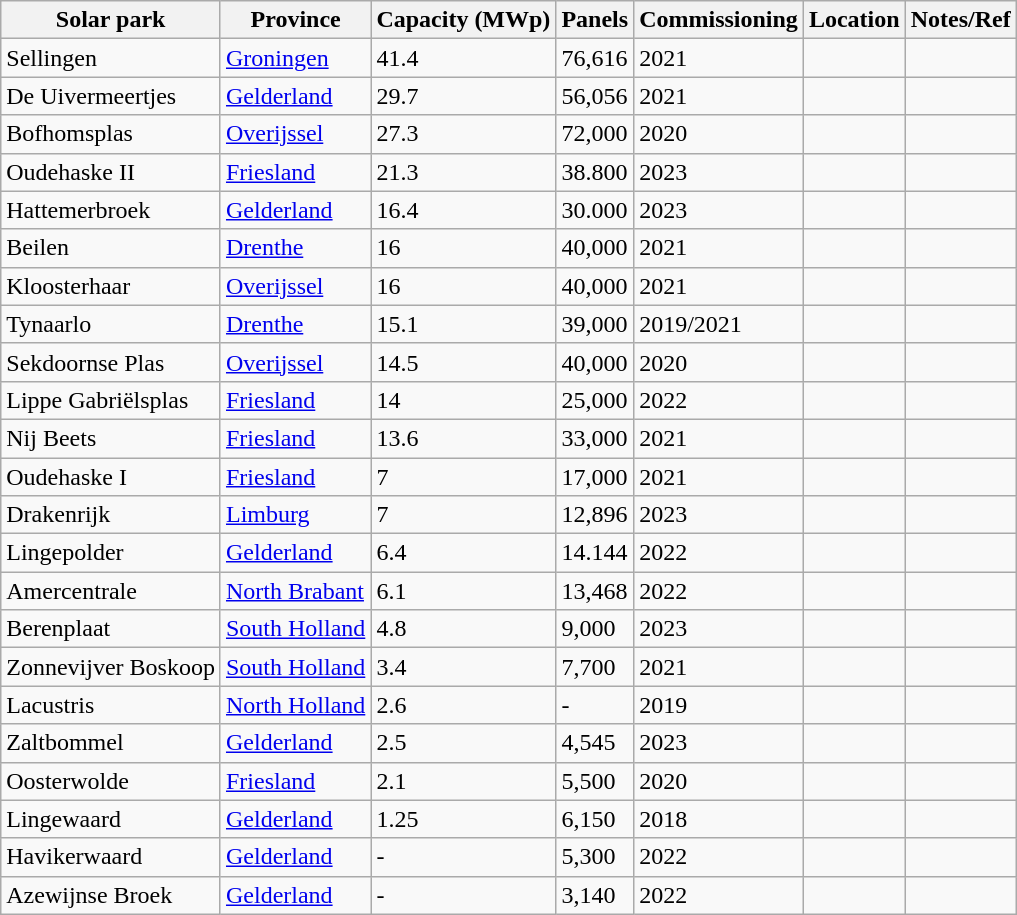<table class="wikitable">
<tr>
<th>Solar park</th>
<th>Province</th>
<th>Capacity (MWp)</th>
<th>Panels</th>
<th>Commissioning</th>
<th>Location</th>
<th>Notes/Ref</th>
</tr>
<tr>
<td>Sellingen</td>
<td><a href='#'>Groningen</a></td>
<td>41.4</td>
<td>76,616</td>
<td>2021</td>
<td></td>
<td></td>
</tr>
<tr>
<td>De Uivermeertjes</td>
<td><a href='#'>Gelderland</a></td>
<td>29.7</td>
<td>56,056</td>
<td>2021</td>
<td></td>
<td></td>
</tr>
<tr>
<td>Bofhomsplas</td>
<td><a href='#'>Overijssel</a></td>
<td>27.3</td>
<td>72,000</td>
<td>2020</td>
<td></td>
<td></td>
</tr>
<tr>
<td>Oudehaske II</td>
<td><a href='#'>Friesland</a></td>
<td>21.3</td>
<td>38.800</td>
<td>2023</td>
<td></td>
<td></td>
</tr>
<tr>
<td>Hattemerbroek</td>
<td><a href='#'>Gelderland</a></td>
<td>16.4</td>
<td>30.000</td>
<td>2023</td>
<td></td>
<td></td>
</tr>
<tr>
<td>Beilen</td>
<td><a href='#'>Drenthe</a></td>
<td>16</td>
<td>40,000</td>
<td>2021</td>
<td></td>
<td></td>
</tr>
<tr>
<td>Kloosterhaar</td>
<td><a href='#'>Overijssel</a></td>
<td>16</td>
<td>40,000</td>
<td>2021</td>
<td></td>
<td></td>
</tr>
<tr>
<td>Tynaarlo</td>
<td><a href='#'>Drenthe</a></td>
<td>15.1</td>
<td>39,000</td>
<td>2019/2021</td>
<td></td>
<td></td>
</tr>
<tr>
<td>Sekdoornse Plas</td>
<td><a href='#'>Overijssel</a></td>
<td>14.5</td>
<td>40,000</td>
<td>2020</td>
<td></td>
<td></td>
</tr>
<tr>
<td>Lippe Gabriëlsplas</td>
<td><a href='#'>Friesland</a></td>
<td>14</td>
<td>25,000</td>
<td>2022</td>
<td></td>
<td></td>
</tr>
<tr>
<td>Nij Beets</td>
<td><a href='#'>Friesland</a></td>
<td>13.6</td>
<td>33,000</td>
<td>2021</td>
<td></td>
<td></td>
</tr>
<tr>
<td>Oudehaske I</td>
<td><a href='#'>Friesland</a></td>
<td>7</td>
<td>17,000</td>
<td>2021</td>
<td></td>
<td></td>
</tr>
<tr>
<td>Drakenrijk</td>
<td><a href='#'>Limburg</a></td>
<td>7</td>
<td>12,896</td>
<td>2023</td>
<td></td>
<td></td>
</tr>
<tr>
<td>Lingepolder</td>
<td><a href='#'>Gelderland</a></td>
<td>6.4</td>
<td>14.144</td>
<td>2022</td>
<td></td>
<td></td>
</tr>
<tr>
<td>Amercentrale</td>
<td><a href='#'>North Brabant</a></td>
<td>6.1</td>
<td>13,468</td>
<td>2022</td>
<td></td>
<td></td>
</tr>
<tr>
<td>Berenplaat</td>
<td><a href='#'>South Holland</a></td>
<td>4.8</td>
<td>9,000</td>
<td>2023</td>
<td></td>
<td></td>
</tr>
<tr>
<td>Zonnevijver Boskoop</td>
<td><a href='#'>South Holland</a></td>
<td>3.4</td>
<td>7,700</td>
<td>2021</td>
<td></td>
<td></td>
</tr>
<tr>
<td>Lacustris</td>
<td><a href='#'>North Holland</a></td>
<td>2.6</td>
<td>-</td>
<td>2019</td>
<td></td>
<td></td>
</tr>
<tr>
<td>Zaltbommel</td>
<td><a href='#'>Gelderland</a></td>
<td>2.5</td>
<td>4,545</td>
<td>2023</td>
<td></td>
<td></td>
</tr>
<tr>
<td>Oosterwolde</td>
<td><a href='#'>Friesland</a></td>
<td>2.1</td>
<td>5,500</td>
<td>2020</td>
<td></td>
<td></td>
</tr>
<tr>
<td>Lingewaard</td>
<td><a href='#'>Gelderland</a></td>
<td>1.25</td>
<td>6,150</td>
<td>2018</td>
<td></td>
<td></td>
</tr>
<tr>
<td>Havikerwaard</td>
<td><a href='#'>Gelderland</a></td>
<td>-</td>
<td>5,300</td>
<td>2022</td>
<td></td>
<td></td>
</tr>
<tr>
<td>Azewijnse Broek</td>
<td><a href='#'>Gelderland</a></td>
<td>-</td>
<td>3,140</td>
<td>2022</td>
<td></td>
<td></td>
</tr>
</table>
